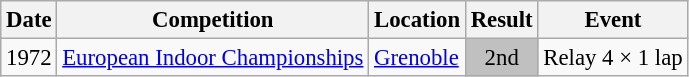<table class="wikitable" style="border-collapse: collapse; font-size: 95%;">
<tr>
<th scope="col">Date</th>
<th scope="col">Competition</th>
<th scope="col">Location</th>
<th scope="col">Result</th>
<th scope="col">Event</th>
</tr>
<tr>
<td>1972</td>
<td><a href='#'>European Indoor Championships</a></td>
<td><a href='#'>Grenoble</a></td>
<td align="center" bgcolor="silver">2nd</td>
<td>Relay 4 × 1 lap</td>
</tr>
</table>
